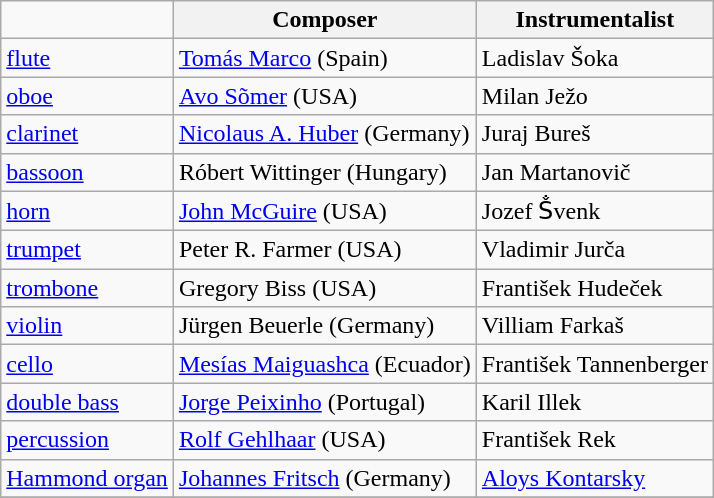<table class="wikitable">
<tr>
<td></td>
<th>Composer</th>
<th>Instrumentalist</th>
</tr>
<tr>
<td><a href='#'>flute</a></td>
<td><a href='#'>Tomás Marco</a> (Spain)</td>
<td>Ladislav Šoka</td>
</tr>
<tr>
<td><a href='#'>oboe</a></td>
<td><a href='#'>Avo Sõmer</a> (USA)</td>
<td>Milan Ježo</td>
</tr>
<tr>
<td><a href='#'>clarinet</a></td>
<td><a href='#'>Nicolaus A. Huber</a> (Germany)</td>
<td>Juraj Bureš</td>
</tr>
<tr>
<td><a href='#'>bassoon</a></td>
<td>Róbert Wittinger (Hungary)</td>
<td>Jan Martanovič</td>
</tr>
<tr>
<td><a href='#'>horn</a></td>
<td><a href='#'>John McGuire</a> (USA)</td>
<td>Jozef Ṧvenk</td>
</tr>
<tr>
<td><a href='#'>trumpet</a></td>
<td>Peter R. Farmer (USA)</td>
<td>Vladimir Jurča</td>
</tr>
<tr>
<td><a href='#'>trombone</a></td>
<td>Gregory Biss (USA)</td>
<td>František Hudeček</td>
</tr>
<tr>
<td><a href='#'>violin</a></td>
<td>Jürgen Beuerle (Germany)</td>
<td>Villiam Farkaš</td>
</tr>
<tr>
<td><a href='#'>cello</a></td>
<td><a href='#'>Mesías Maiguashca</a> (Ecuador)</td>
<td>František Tannenberger</td>
</tr>
<tr>
<td><a href='#'>double bass</a></td>
<td><a href='#'>Jorge Peixinho</a> (Portugal)</td>
<td>Karil Illek</td>
</tr>
<tr>
<td><a href='#'>percussion</a></td>
<td><a href='#'>Rolf Gehlhaar</a> (USA)</td>
<td>František Rek</td>
</tr>
<tr>
<td><a href='#'>Hammond organ</a></td>
<td><a href='#'>Johannes Fritsch</a> (Germany)</td>
<td><a href='#'>Aloys Kontarsky</a></td>
</tr>
<tr>
</tr>
</table>
